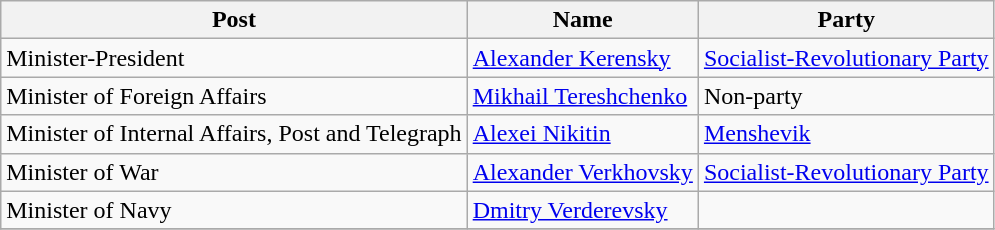<table class="wikitable">
<tr>
<th>Post</th>
<th>Name</th>
<th>Party</th>
</tr>
<tr>
<td>Minister-President</td>
<td><a href='#'>Alexander Kerensky</a></td>
<td><a href='#'>Socialist-Revolutionary Party</a></td>
</tr>
<tr>
<td>Minister of Foreign Affairs</td>
<td><a href='#'>Mikhail Tereshchenko</a></td>
<td>Non-party</td>
</tr>
<tr>
<td>Minister of Internal Affairs, Post and Telegraph</td>
<td><a href='#'>Alexei Nikitin</a></td>
<td><a href='#'>Menshevik</a></td>
</tr>
<tr>
<td>Minister of War</td>
<td><a href='#'>Alexander Verkhovsky</a></td>
<td><a href='#'>Socialist-Revolutionary Party</a></td>
</tr>
<tr>
<td>Minister of Navy</td>
<td><a href='#'>Dmitry Verderevsky</a></td>
<td></td>
</tr>
<tr>
</tr>
</table>
